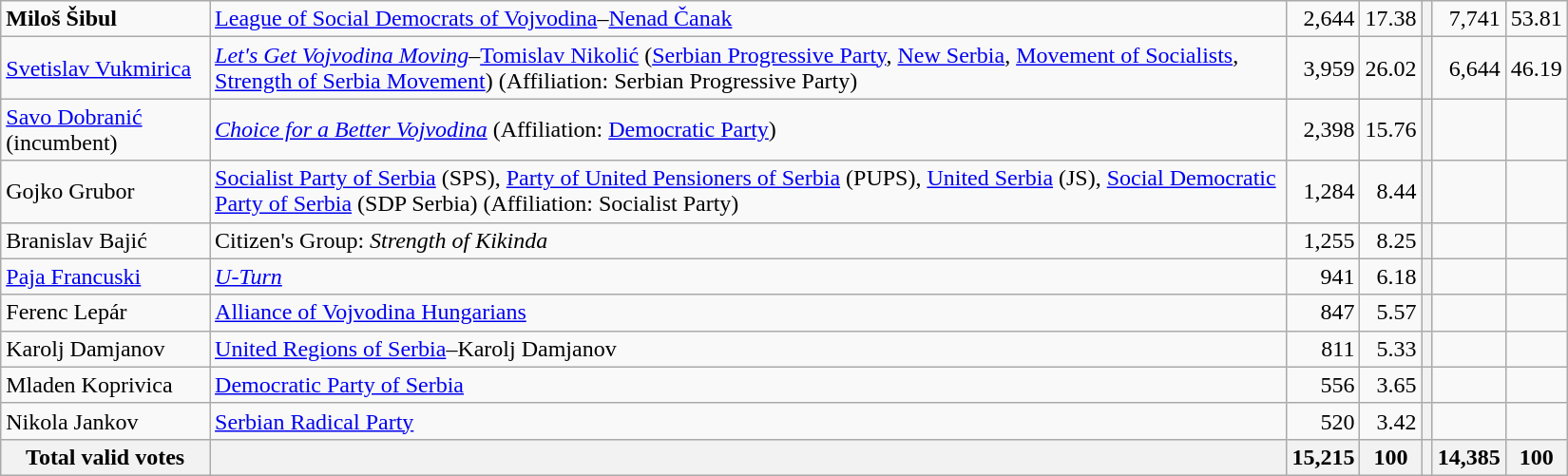<table style="width:1100px;" class="wikitable">
<tr>
<td align="left"><strong>Miloš Šibul</strong></td>
<td align="left"><a href='#'>League of Social Democrats of Vojvodina</a>–<a href='#'>Nenad Čanak</a></td>
<td align="right">2,644</td>
<td align="right">17.38</td>
<th align="left"></th>
<td align="right">7,741</td>
<td align="right">53.81</td>
</tr>
<tr>
<td align="left"><a href='#'>Svetislav Vukmirica</a></td>
<td align="left"><em><a href='#'>Let's Get Vojvodina Moving</a></em>–<a href='#'>Tomislav Nikolić</a> (<a href='#'>Serbian Progressive Party</a>, <a href='#'>New Serbia</a>, <a href='#'>Movement of Socialists</a>, <a href='#'>Strength of Serbia Movement</a>) (Affiliation: Serbian Progressive Party)</td>
<td align="right">3,959</td>
<td align="right">26.02</td>
<th align="left"></th>
<td align="right">6,644</td>
<td align="right">46.19</td>
</tr>
<tr>
<td align="left"><a href='#'>Savo Dobranić</a> (incumbent)</td>
<td align="left"><em><a href='#'>Choice for a Better Vojvodina</a></em> (Affiliation: <a href='#'>Democratic Party</a>)</td>
<td align="right">2,398</td>
<td align="right">15.76</td>
<th align="left"></th>
<td align="right"></td>
<td align="right"></td>
</tr>
<tr>
<td align="left">Gojko Grubor</td>
<td align="left"><a href='#'>Socialist Party of Serbia</a> (SPS), <a href='#'>Party of United Pensioners of Serbia</a> (PUPS), <a href='#'>United Serbia</a> (JS), <a href='#'>Social Democratic Party of Serbia</a> (SDP Serbia) (Affiliation: Socialist Party)</td>
<td align="right">1,284</td>
<td align="right">8.44</td>
<th align="left"></th>
<td align="right"></td>
<td align="right"></td>
</tr>
<tr>
<td align="left">Branislav Bajić</td>
<td align="left">Citizen's Group: <em>Strength of Kikinda</em></td>
<td align="right">1,255</td>
<td align="right">8.25</td>
<th align="left"></th>
<td align="right"></td>
<td align="right"></td>
</tr>
<tr>
<td align="left"><a href='#'>Paja Francuski</a></td>
<td align="left"><em><a href='#'>U-Turn</a></em></td>
<td align="right">941</td>
<td align="right">6.18</td>
<th align="left"></th>
<td align="right"></td>
<td align="right"></td>
</tr>
<tr>
<td align="left">Ferenc Lepár</td>
<td align="left"><a href='#'>Alliance of Vojvodina Hungarians</a></td>
<td align="right">847</td>
<td align="right">5.57</td>
<th align="left"></th>
<td align="right"></td>
<td align="right"></td>
</tr>
<tr>
<td align="left">Karolj Damjanov</td>
<td align="left"><a href='#'>United Regions of Serbia</a>–Karolj Damjanov</td>
<td align="right">811</td>
<td align="right">5.33</td>
<th align="left"></th>
<td align="right"></td>
<td align="right"></td>
</tr>
<tr>
<td align="left">Mladen Koprivica</td>
<td align="left"><a href='#'>Democratic Party of Serbia</a></td>
<td align="right">556</td>
<td align="right">3.65</td>
<th align="left"></th>
<td align="right"></td>
<td align="right"></td>
</tr>
<tr>
<td align="left">Nikola Jankov</td>
<td align="left"><a href='#'>Serbian Radical Party</a></td>
<td align="right">520</td>
<td align="right">3.42</td>
<th align="left"></th>
<td align="right"></td>
<td align="right"></td>
</tr>
<tr>
<th align="left">Total valid votes</th>
<th align="left"></th>
<th align="right">15,215</th>
<th align="right">100</th>
<th align="left"></th>
<th align="right">14,385</th>
<th align="right">100</th>
</tr>
</table>
